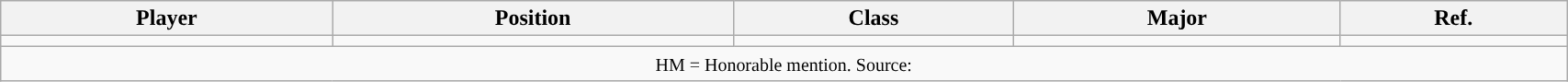<table class="wikitable" style="width: 90%;text-align: center;">
<tr>
<th>Player</th>
<th>Position</th>
<th>Class</th>
<th>Major</th>
<th>Ref.</th>
</tr>
<tr align="center">
<td></td>
<td></td>
<td></td>
<td></td>
<td></td>
</tr>
<tr>
<td colspan="5"><small>HM = Honorable mention. Source: </small></td>
</tr>
</table>
